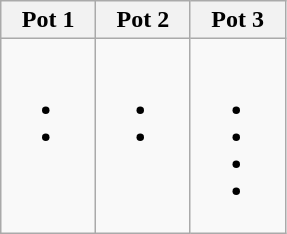<table class="wikitable">
<tr>
<th width=25%>Pot 1</th>
<th width=25%>Pot 2</th>
<th width=25%>Pot 3</th>
</tr>
<tr valign=top>
<td><br><ul><li> </li><li> </li></ul></td>
<td><br><ul><li></li><li></li></ul></td>
<td><br><ul><li></li><li></li><li></li><li></li></ul></td>
</tr>
</table>
